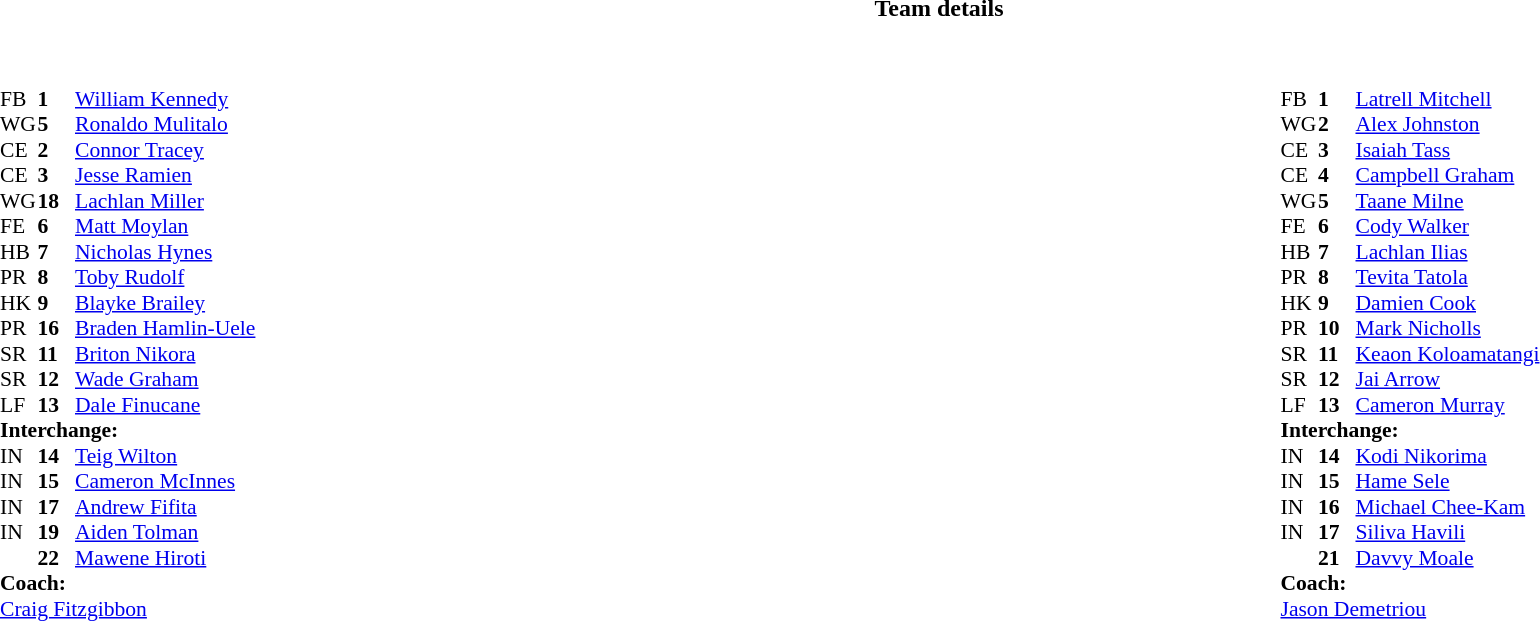<table border="0" width="100%" class="collapsible collapsed">
<tr>
<th>Team details</th>
</tr>
<tr>
<td><br><table width="100%">
<tr>
<td valign="top" width="50%"><br><table style="font-size: 90%" cellspacing="0" cellpadding="0">
<tr>
<th width="25"></th>
<th width="25"></th>
</tr>
<tr>
<td>FB</td>
<td><strong>1</strong></td>
<td><a href='#'>William Kennedy</a></td>
</tr>
<tr>
<td>WG</td>
<td><strong>5</strong></td>
<td><a href='#'>Ronaldo Mulitalo</a></td>
</tr>
<tr>
<td>CE</td>
<td><strong>2</strong></td>
<td><a href='#'>Connor Tracey</a></td>
</tr>
<tr>
<td>CE</td>
<td><strong>3</strong></td>
<td><a href='#'>Jesse Ramien</a></td>
</tr>
<tr>
<td>WG</td>
<td><strong>18</strong></td>
<td><a href='#'>Lachlan Miller</a></td>
</tr>
<tr>
<td>FE</td>
<td><strong>6</strong></td>
<td><a href='#'>Matt Moylan</a></td>
</tr>
<tr>
<td>HB</td>
<td><strong>7</strong></td>
<td><a href='#'>Nicholas Hynes</a></td>
</tr>
<tr>
<td>PR</td>
<td><strong>8</strong></td>
<td><a href='#'>Toby Rudolf</a></td>
</tr>
<tr>
<td>HK</td>
<td><strong>9</strong></td>
<td><a href='#'>Blayke Brailey</a></td>
</tr>
<tr>
<td>PR</td>
<td><strong>16</strong></td>
<td><a href='#'>Braden Hamlin-Uele</a></td>
</tr>
<tr>
<td>SR</td>
<td><strong>11</strong></td>
<td><a href='#'>Briton Nikora</a></td>
</tr>
<tr>
<td>SR</td>
<td><strong>12</strong></td>
<td><a href='#'>Wade Graham</a></td>
</tr>
<tr>
<td>LF</td>
<td><strong>13</strong></td>
<td><a href='#'>Dale Finucane</a></td>
</tr>
<tr>
<td colspan=3><strong>Interchange:</strong></td>
</tr>
<tr>
<td>IN</td>
<td><strong>14</strong></td>
<td><a href='#'>Teig Wilton</a></td>
</tr>
<tr>
<td>IN</td>
<td><strong>15</strong></td>
<td><a href='#'>Cameron McInnes</a></td>
</tr>
<tr>
<td>IN</td>
<td><strong>17</strong></td>
<td><a href='#'>Andrew Fifita</a></td>
</tr>
<tr>
<td>IN</td>
<td><strong>19</strong></td>
<td><a href='#'>Aiden Tolman</a></td>
</tr>
<tr>
<td></td>
<td><strong>22</strong></td>
<td><a href='#'>Mawene Hiroti</a></td>
</tr>
<tr>
<td colspan=3><strong>Coach:</strong></td>
</tr>
<tr>
<td colspan="3"><a href='#'>Craig Fitzgibbon</a></td>
</tr>
</table>
</td>
<td valign="top" width="50%"><br><table style="font-size: 90%" cellspacing="0" cellpadding="0" align="center">
<tr>
<th width="25"></th>
<th width="25"></th>
</tr>
<tr>
<td>FB</td>
<td><strong>1</strong></td>
<td><a href='#'>Latrell Mitchell</a></td>
</tr>
<tr>
<td>WG</td>
<td><strong>2</strong></td>
<td><a href='#'>Alex Johnston</a></td>
</tr>
<tr>
<td>CE</td>
<td><strong>3</strong></td>
<td><a href='#'>Isaiah Tass</a></td>
</tr>
<tr>
<td>CE</td>
<td><strong>4</strong></td>
<td><a href='#'>Campbell Graham</a></td>
</tr>
<tr>
<td>WG</td>
<td><strong>5</strong></td>
<td><a href='#'>Taane Milne</a></td>
</tr>
<tr>
<td>FE</td>
<td><strong>6</strong></td>
<td><a href='#'>Cody Walker</a></td>
</tr>
<tr>
<td>HB</td>
<td><strong>7</strong></td>
<td><a href='#'>Lachlan Ilias</a></td>
</tr>
<tr>
<td>PR</td>
<td><strong>8</strong></td>
<td><a href='#'>Tevita Tatola</a></td>
</tr>
<tr>
<td>HK</td>
<td><strong>9</strong></td>
<td><a href='#'>Damien Cook</a></td>
</tr>
<tr>
<td>PR</td>
<td><strong>10</strong></td>
<td><a href='#'>Mark Nicholls</a></td>
</tr>
<tr>
<td>SR</td>
<td><strong>11</strong></td>
<td><a href='#'>Keaon Koloamatangi</a></td>
</tr>
<tr>
<td>SR</td>
<td><strong>12</strong></td>
<td><a href='#'>Jai Arrow</a></td>
</tr>
<tr>
<td>LF</td>
<td><strong>13</strong></td>
<td><a href='#'>Cameron Murray</a></td>
</tr>
<tr>
<td colspan=3><strong>Interchange:</strong></td>
</tr>
<tr>
<td>IN</td>
<td><strong>14</strong></td>
<td><a href='#'>Kodi Nikorima</a></td>
</tr>
<tr>
<td>IN</td>
<td><strong>15</strong></td>
<td><a href='#'>Hame Sele</a></td>
</tr>
<tr>
<td>IN</td>
<td><strong>16</strong></td>
<td><a href='#'>Michael Chee-Kam</a></td>
</tr>
<tr>
<td>IN</td>
<td><strong>17</strong></td>
<td><a href='#'>Siliva Havili</a></td>
</tr>
<tr>
<td></td>
<td><strong>21</strong></td>
<td><a href='#'>Davvy Moale</a></td>
</tr>
<tr>
<td colspan=3><strong>Coach:</strong></td>
</tr>
<tr>
<td colspan="3"><a href='#'>Jason Demetriou</a></td>
</tr>
</table>
</td>
</tr>
</table>
</td>
</tr>
</table>
